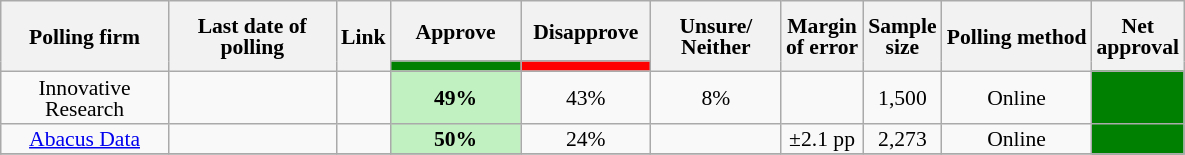<table class="wikitable sortable mw-datatable mw-collapsible" style="text-align:center; font-size:90%; line-height:14px;">
<tr style="height:40px;">
<th style="width:105px" rowspan="2">Polling firm</th>
<th style="width:105px" rowspan="2">Last date of polling</th>
<th rowspan="2">Link</th>
<th style="width:80px">Approve</th>
<th style="width:80px">Disapprove</th>
<th style="width:80px" rowspan="2">Unsure/<br>Neither</th>
<th rowspan="2">Margin<br>of error</th>
<th rowspan="2">Sample<br>size</th>
<th rowspan="2">Polling method</th>
<th rowspan="2">Net<br>approval</th>
</tr>
<tr class="sorttop">
<th style="background:green"></th>
<th style="background:red"></th>
</tr>
<tr>
<td>Innovative Research</td>
<td></td>
<td></td>
<td style="background:#c1f0c1"><strong>49%</strong></td>
<td>43%</td>
<td>8%</td>
<td></td>
<td>1,500</td>
<td>Online</td>
<td style="background:green"></td>
</tr>
<tr>
<td><a href='#'>Abacus Data</a></td>
<td></td>
<td></td>
<td style="background:#c1f0c1"><strong>50%</strong></td>
<td>24%</td>
<td></td>
<td>±2.1 pp</td>
<td>2,273</td>
<td>Online</td>
<td style="background:green"></td>
</tr>
<tr>
</tr>
</table>
